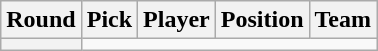<table class="wikitable" style="text-align:center;">
<tr>
<th>Round</th>
<th>Pick</th>
<th>Player</th>
<th>Position</th>
<th>Team</th>
</tr>
<tr>
<th></th>
</tr>
</table>
